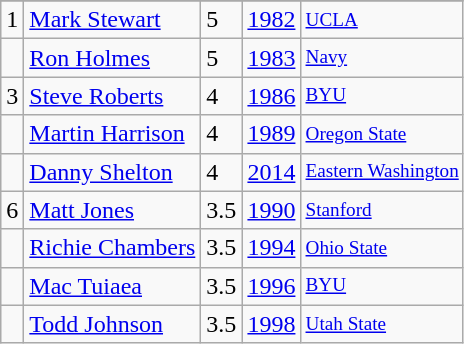<table class="wikitable">
<tr>
</tr>
<tr>
<td>1</td>
<td><a href='#'>Mark Stewart</a></td>
<td>5</td>
<td><a href='#'>1982</a></td>
<td style="font-size:80%;"><a href='#'>UCLA</a></td>
</tr>
<tr>
<td></td>
<td><a href='#'>Ron Holmes</a></td>
<td>5</td>
<td><a href='#'>1983</a></td>
<td style="font-size:80%;"><a href='#'>Navy</a></td>
</tr>
<tr>
<td>3</td>
<td><a href='#'>Steve Roberts</a></td>
<td>4</td>
<td><a href='#'>1986</a></td>
<td style="font-size:80%;"><a href='#'>BYU</a></td>
</tr>
<tr>
<td></td>
<td><a href='#'>Martin Harrison</a></td>
<td>4</td>
<td><a href='#'>1989</a></td>
<td style="font-size:80%;"><a href='#'>Oregon State</a></td>
</tr>
<tr>
<td></td>
<td><a href='#'>Danny Shelton</a></td>
<td>4</td>
<td><a href='#'>2014</a></td>
<td style="font-size:80%;"><a href='#'>Eastern Washington</a></td>
</tr>
<tr>
<td>6</td>
<td><a href='#'>Matt Jones</a></td>
<td>3.5</td>
<td><a href='#'>1990</a></td>
<td style="font-size:80%;"><a href='#'>Stanford</a></td>
</tr>
<tr>
<td></td>
<td><a href='#'>Richie Chambers</a></td>
<td>3.5</td>
<td><a href='#'>1994</a></td>
<td style="font-size:80%;"><a href='#'>Ohio State</a></td>
</tr>
<tr>
<td></td>
<td><a href='#'>Mac Tuiaea</a></td>
<td>3.5</td>
<td><a href='#'>1996</a></td>
<td style="font-size:80%;"><a href='#'>BYU</a></td>
</tr>
<tr>
<td></td>
<td><a href='#'>Todd Johnson</a></td>
<td>3.5</td>
<td><a href='#'>1998</a></td>
<td style="font-size:80%;"><a href='#'>Utah State</a></td>
</tr>
</table>
